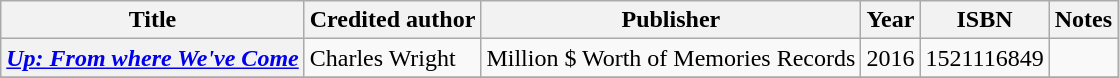<table class="wikitable plainrowheaders sortable">
<tr>
<th scope="col">Title</th>
<th scope="col">Credited author</th>
<th scope="col">Publisher</th>
<th scope="col">Year</th>
<th scope="col">ISBN</th>
<th scope="col" class="unsortable">Notes</th>
</tr>
<tr>
<th scope="row"><em><a href='#'>Up: From where We've Come</a></em></th>
<td>Charles Wright</td>
<td>Million $ Worth of Memories Records</td>
<td>2016</td>
<td>1521116849</td>
<td></td>
</tr>
<tr>
</tr>
</table>
